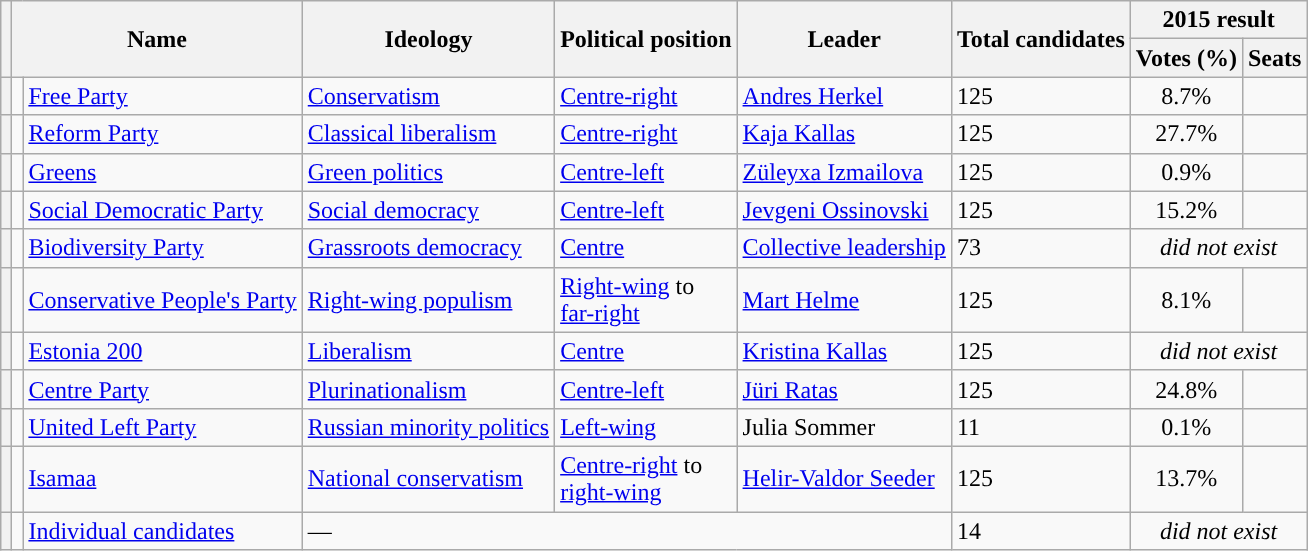<table class="wikitable" style="text-align:left">
<tr>
<th rowspan="2"></th>
<th colspan="2" rowspan="2">Name</th>
<th rowspan="2">Ideology</th>
<th rowspan="2">Political position</th>
<th rowspan="2">Leader</th>
<th rowspan="2">Total candidates</th>
<th colspan="2">2015 result</th>
</tr>
<tr>
<th>Votes (%)</th>
<th>Seats</th>
</tr>
<tr>
<th></th>
<td style="background:"></td>
<td><a href='#'>Free Party</a></td>
<td><a href='#'>Conservatism</a></td>
<td><a href='#'>Centre-right</a></td>
<td><a href='#'>Andres Herkel</a></td>
<td>125</td>
<td style="text-align:center">8.7%</td>
<td></td>
</tr>
<tr>
<th></th>
<td style="background:"></td>
<td><a href='#'>Reform Party</a></td>
<td><a href='#'>Classical liberalism</a></td>
<td><a href='#'>Centre-right</a></td>
<td><a href='#'>Kaja Kallas</a></td>
<td>125</td>
<td style="text-align:center">27.7%</td>
<td></td>
</tr>
<tr>
<th></th>
<td style="background:"></td>
<td><a href='#'>Greens</a></td>
<td><a href='#'>Green politics</a></td>
<td><a href='#'>Centre-left</a></td>
<td><a href='#'>Züleyxa Izmailova</a></td>
<td>125</td>
<td style="text-align:center">0.9%</td>
<td></td>
</tr>
<tr>
<th></th>
<td style="background:"></td>
<td><a href='#'>Social Democratic Party</a></td>
<td><a href='#'>Social democracy</a></td>
<td><a href='#'>Centre-left</a></td>
<td><a href='#'>Jevgeni Ossinovski</a></td>
<td>125</td>
<td style="text-align:center">15.2%</td>
<td></td>
</tr>
<tr>
<th></th>
<td style="background:"></td>
<td><a href='#'>Biodiversity Party</a></td>
<td><a href='#'>Grassroots democracy</a></td>
<td><a href='#'>Centre</a></td>
<td><a href='#'>Collective leadership</a></td>
<td>73</td>
<td colspan="2" style="text-align:center"><em>did not exist</em></td>
</tr>
<tr>
<th></th>
<td style="background:"></td>
<td><a href='#'>Conservative People's Party</a></td>
<td><a href='#'>Right-wing populism</a></td>
<td><a href='#'>Right-wing</a> to<br><a href='#'>far-right</a></td>
<td><a href='#'>Mart Helme</a></td>
<td>125</td>
<td style="text-align:center">8.1%</td>
<td></td>
</tr>
<tr>
<th></th>
<td style="background:"></td>
<td><a href='#'>Estonia 200</a></td>
<td><a href='#'>Liberalism</a></td>
<td><a href='#'>Centre</a></td>
<td><a href='#'>Kristina Kallas</a></td>
<td>125</td>
<td colspan="2" style="text-align:center"><em>did not exist</em></td>
</tr>
<tr>
<th></th>
<td style="background:"></td>
<td><a href='#'>Centre Party</a></td>
<td><a href='#'>Plurinationalism</a></td>
<td><a href='#'>Centre-left</a></td>
<td><a href='#'>Jüri Ratas</a></td>
<td>125</td>
<td style="text-align:center">24.8%</td>
<td></td>
</tr>
<tr>
<th></th>
<td style="background:"></td>
<td><a href='#'>United Left Party</a></td>
<td><a href='#'>Russian minority politics</a></td>
<td><a href='#'>Left-wing</a></td>
<td>Julia Sommer</td>
<td>11</td>
<td style="text-align:center">0.1%</td>
<td></td>
</tr>
<tr>
<th></th>
<td style="background:"></td>
<td><a href='#'>Isamaa</a></td>
<td><a href='#'>National conservatism</a></td>
<td><a href='#'>Centre-right</a> to<br><a href='#'>right-wing</a></td>
<td><a href='#'>Helir-Valdor Seeder</a></td>
<td>125</td>
<td style="text-align:center">13.7%</td>
<td></td>
</tr>
<tr>
<th></th>
<td style="background:"></td>
<td><a href='#'>Individual candidates</a></td>
<td colspan="3">—</td>
<td>14</td>
<td colspan="2" style="text-align:center"><em>did not exist</em></td>
</tr>
</table>
